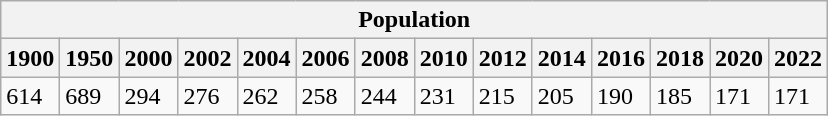<table class="wikitable">
<tr>
<th colspan="14">Population</th>
</tr>
<tr>
<th>1900</th>
<th>1950</th>
<th>2000</th>
<th>2002</th>
<th>2004</th>
<th>2006</th>
<th>2008</th>
<th>2010</th>
<th>2012</th>
<th>2014</th>
<th>2016</th>
<th>2018</th>
<th>2020</th>
<th>2022</th>
</tr>
<tr>
<td>614</td>
<td>689</td>
<td>294</td>
<td>276</td>
<td>262</td>
<td>258</td>
<td>244</td>
<td>231</td>
<td>215</td>
<td>205</td>
<td>190</td>
<td>185</td>
<td>171</td>
<td>171</td>
</tr>
</table>
